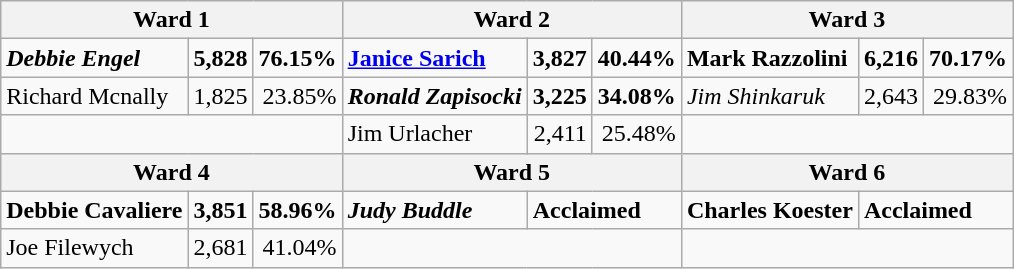<table class="wikitable">
<tr>
<th colspan="3"><strong>Ward 1</strong></th>
<th colspan="3"><strong>Ward 2</strong></th>
<th colspan="3"><strong>Ward 3</strong></th>
</tr>
<tr>
<td><strong><em>Debbie Engel</em></strong></td>
<td align="right"><strong>5,828</strong></td>
<td align="right"><strong>76.15%</strong></td>
<td><strong><a href='#'>Janice Sarich</a></strong></td>
<td align="right"><strong>3,827</strong></td>
<td align="right"><strong>40.44%</strong></td>
<td><strong>Mark Razzolini</strong></td>
<td align="right"><strong>6,216</strong></td>
<td align="right"><strong>70.17%</strong></td>
</tr>
<tr>
<td>Richard Mcnally</td>
<td align="right">1,825</td>
<td align="right">23.85%</td>
<td><strong><em>Ronald Zapisocki</em></strong></td>
<td align="right"><strong>3,225</strong></td>
<td align="right"><strong>34.08%</strong></td>
<td><em>Jim Shinkaruk</em></td>
<td align="right">2,643</td>
<td align="right">29.83%</td>
</tr>
<tr>
<td colspan="3"></td>
<td>Jim Urlacher</td>
<td align="right">2,411</td>
<td align="right">25.48%</td>
<td colspan="3"></td>
</tr>
<tr>
<th colspan="3"><strong>Ward 4</strong></th>
<th colspan="3"><strong>Ward 5</strong></th>
<th colspan="3"><strong>Ward 6</strong></th>
</tr>
<tr>
<td><strong>Debbie Cavaliere</strong></td>
<td align="right"><strong>3,851</strong></td>
<td align="right"><strong>58.96%</strong></td>
<td><strong><em>Judy Buddle</em></strong></td>
<td colspan="2"><strong>Acclaimed</strong></td>
<td><strong>Charles Koester</strong></td>
<td colspan="2"><strong>Acclaimed</strong></td>
</tr>
<tr>
<td>Joe Filewych</td>
<td align="right">2,681</td>
<td align="right">41.04%</td>
<td colspan="3"></td>
<td colspan="3"></td>
</tr>
</table>
